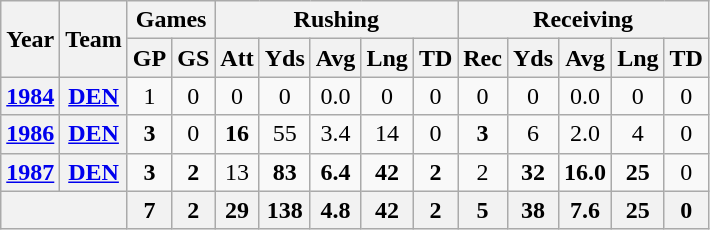<table class="wikitable" style="text-align:center;">
<tr>
<th rowspan="2">Year</th>
<th rowspan="2">Team</th>
<th colspan="2">Games</th>
<th colspan="5">Rushing</th>
<th colspan="5">Receiving</th>
</tr>
<tr>
<th>GP</th>
<th>GS</th>
<th>Att</th>
<th>Yds</th>
<th>Avg</th>
<th>Lng</th>
<th>TD</th>
<th>Rec</th>
<th>Yds</th>
<th>Avg</th>
<th>Lng</th>
<th>TD</th>
</tr>
<tr>
<th><a href='#'>1984</a></th>
<th><a href='#'>DEN</a></th>
<td>1</td>
<td>0</td>
<td>0</td>
<td>0</td>
<td>0.0</td>
<td>0</td>
<td>0</td>
<td>0</td>
<td>0</td>
<td>0.0</td>
<td>0</td>
<td>0</td>
</tr>
<tr>
<th><a href='#'>1986</a></th>
<th><a href='#'>DEN</a></th>
<td><strong>3</strong></td>
<td>0</td>
<td><strong>16</strong></td>
<td>55</td>
<td>3.4</td>
<td>14</td>
<td>0</td>
<td><strong>3</strong></td>
<td>6</td>
<td>2.0</td>
<td>4</td>
<td>0</td>
</tr>
<tr>
<th><a href='#'>1987</a></th>
<th><a href='#'>DEN</a></th>
<td><strong>3</strong></td>
<td><strong>2</strong></td>
<td>13</td>
<td><strong>83</strong></td>
<td><strong>6.4</strong></td>
<td><strong>42</strong></td>
<td><strong>2</strong></td>
<td>2</td>
<td><strong>32</strong></td>
<td><strong>16.0</strong></td>
<td><strong>25</strong></td>
<td>0</td>
</tr>
<tr>
<th colspan="2"></th>
<th>7</th>
<th>2</th>
<th>29</th>
<th>138</th>
<th>4.8</th>
<th>42</th>
<th>2</th>
<th>5</th>
<th>38</th>
<th>7.6</th>
<th>25</th>
<th>0</th>
</tr>
</table>
